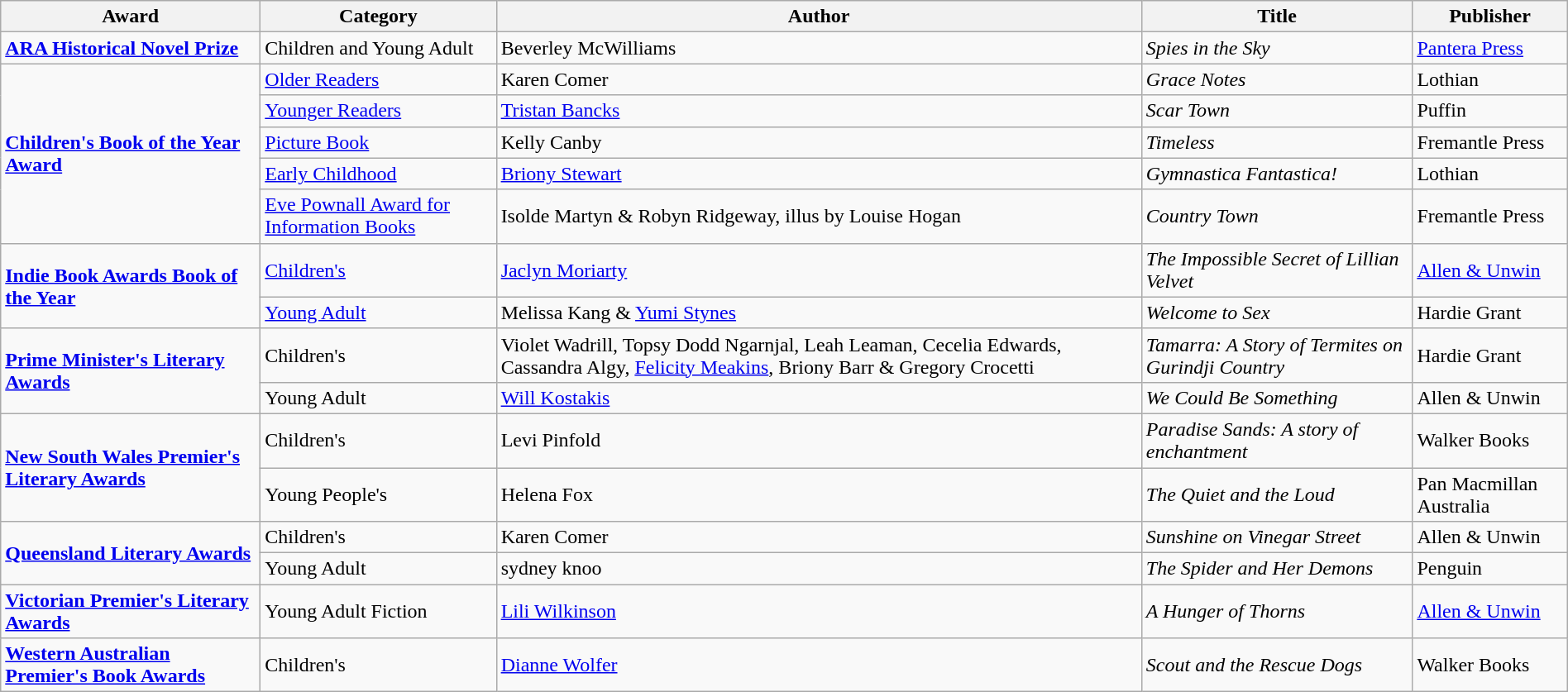<table class="wikitable" width="100%">
<tr>
<th>Award</th>
<th>Category</th>
<th>Author</th>
<th>Title</th>
<th>Publisher</th>
</tr>
<tr>
<td><strong><a href='#'>ARA Historical Novel Prize</a></strong></td>
<td>Children and Young Adult</td>
<td>Beverley McWilliams</td>
<td><em>Spies in the Sky</em></td>
<td><a href='#'>Pantera Press</a></td>
</tr>
<tr>
<td rowspan="5"><strong><a href='#'>Children's Book of the Year Award</a></strong></td>
<td><a href='#'>Older Readers</a></td>
<td>Karen Comer</td>
<td><em>Grace Notes</em></td>
<td>Lothian</td>
</tr>
<tr>
<td><a href='#'>Younger Readers</a></td>
<td><a href='#'>Tristan Bancks</a></td>
<td><em>Scar Town</em></td>
<td>Puffin</td>
</tr>
<tr>
<td><a href='#'>Picture Book</a></td>
<td>Kelly Canby</td>
<td><em>Timeless</em></td>
<td>Fremantle Press</td>
</tr>
<tr>
<td><a href='#'>Early Childhood</a></td>
<td><a href='#'>Briony Stewart</a></td>
<td><em>Gymnastica Fantastica!</em></td>
<td>Lothian</td>
</tr>
<tr>
<td><a href='#'>Eve Pownall Award for Information Books</a></td>
<td>Isolde Martyn & Robyn Ridgeway, illus by Louise Hogan</td>
<td><em>Country Town</em></td>
<td>Fremantle Press</td>
</tr>
<tr>
<td rowspan=2><strong><a href='#'>Indie Book Awards Book of the Year</a></strong></td>
<td><a href='#'>Children's</a></td>
<td><a href='#'>Jaclyn Moriarty</a></td>
<td><em>The Impossible Secret of Lillian Velvet</em></td>
<td><a href='#'>Allen & Unwin</a></td>
</tr>
<tr>
<td><a href='#'>Young Adult</a></td>
<td>Melissa Kang & <a href='#'>Yumi Stynes</a></td>
<td><em>Welcome to Sex</em></td>
<td>Hardie Grant</td>
</tr>
<tr>
<td rowspan="2"><strong><a href='#'>Prime Minister's Literary Awards</a></strong></td>
<td>Children's</td>
<td>Violet Wadrill, Topsy Dodd Ngarnjal, Leah Leaman, Cecelia Edwards, Cassandra Algy, <a href='#'>Felicity Meakins</a>, Briony Barr & Gregory Crocetti</td>
<td><em>Tamarra: A Story of Termites on Gurindji Country</em></td>
<td>Hardie Grant</td>
</tr>
<tr>
<td>Young Adult</td>
<td><a href='#'>Will Kostakis</a></td>
<td><em>We Could Be Something</em></td>
<td>Allen & Unwin</td>
</tr>
<tr>
<td rowspan="2"><strong><a href='#'>New South Wales Premier's Literary Awards</a></strong></td>
<td>Children's</td>
<td>Levi Pinfold</td>
<td><em>Paradise Sands: A story of enchantment</em></td>
<td>Walker Books</td>
</tr>
<tr>
<td>Young People's</td>
<td>Helena Fox</td>
<td><em>The Quiet and the Loud</em></td>
<td>Pan Macmillan Australia</td>
</tr>
<tr>
<td rowspan="2"><strong><a href='#'>Queensland Literary Awards</a></strong></td>
<td>Children's</td>
<td>Karen Comer</td>
<td><em>Sunshine on Vinegar Street</em></td>
<td>Allen & Unwin</td>
</tr>
<tr>
<td>Young Adult</td>
<td>sydney knoo</td>
<td><em>The Spider and Her Demons</em></td>
<td>Penguin</td>
</tr>
<tr>
<td><strong><a href='#'>Victorian Premier's Literary Awards</a></strong></td>
<td>Young Adult Fiction</td>
<td><a href='#'>Lili Wilkinson</a></td>
<td><em>A Hunger of Thorns</em></td>
<td><a href='#'>Allen & Unwin</a></td>
</tr>
<tr>
<td><strong><a href='#'>Western Australian Premier's Book Awards</a></strong></td>
<td>Children's</td>
<td><a href='#'>Dianne Wolfer</a></td>
<td><em>Scout and the Rescue Dogs</em></td>
<td>Walker Books</td>
</tr>
</table>
